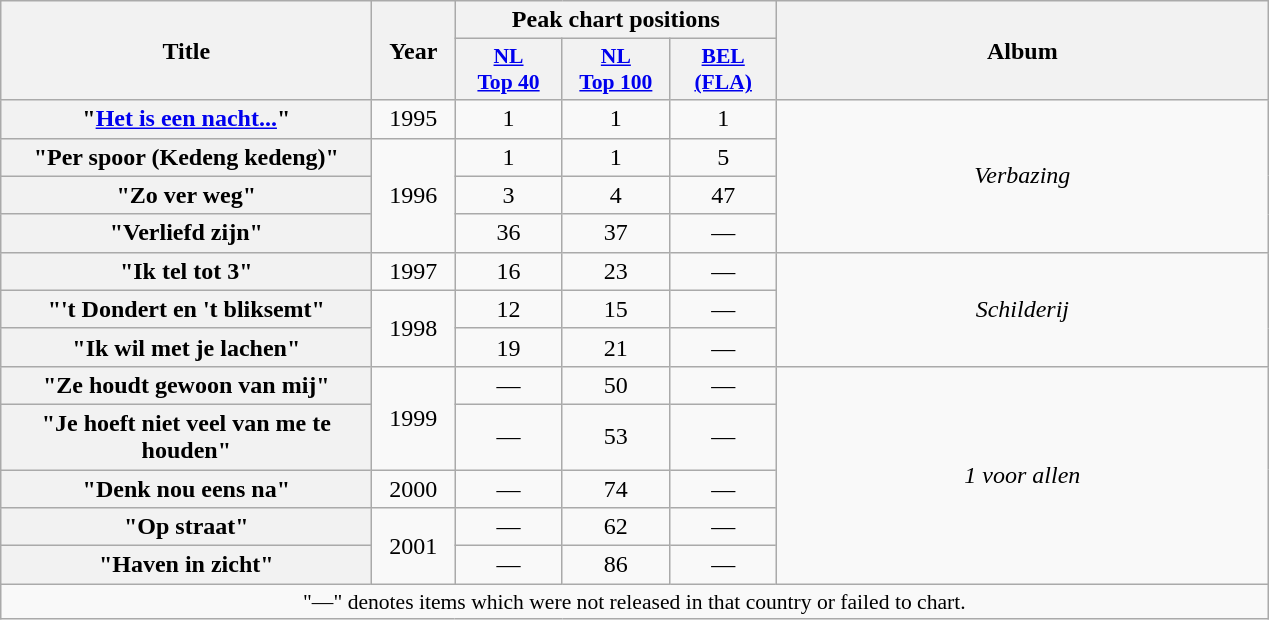<table class="wikitable plainrowheaders" style="text-align:center;" border="1">
<tr>
<th scope="col" rowspan="2" style="width:15em;">Title</th>
<th scope="col" rowspan="2" style="width:3em;">Year</th>
<th scope="col" colspan="3">Peak chart positions</th>
<th scope="col" rowspan="2" style="width:20em;">Album</th>
</tr>
<tr>
<th scope="col" style="width:4.5em;font-size:90%;"><a href='#'>NL<br>Top 40</a><br></th>
<th scope="col" style="width:4.5em;font-size:90%;"><a href='#'>NL<br>Top 100</a><br></th>
<th scope="col" style="width:4.5em;font-size:90%;"><a href='#'>BEL<br>(FLA)</a><br></th>
</tr>
<tr>
<th scope="row">"<a href='#'>Het is een nacht...</a>"</th>
<td rowspan="1">1995</td>
<td>1</td>
<td>1</td>
<td>1</td>
<td rowspan="4"><em>Verbazing</em></td>
</tr>
<tr>
<th scope="row">"Per spoor (Kedeng kedeng)"</th>
<td rowspan="3">1996</td>
<td>1</td>
<td>1</td>
<td>5</td>
</tr>
<tr>
<th scope="row">"Zo ver weg"</th>
<td>3</td>
<td>4</td>
<td>47</td>
</tr>
<tr>
<th scope="row">"Verliefd zijn"</th>
<td>36</td>
<td>37</td>
<td>—</td>
</tr>
<tr>
<th scope="row">"Ik tel tot 3"</th>
<td rowspan="1">1997</td>
<td>16</td>
<td>23</td>
<td>—</td>
<td rowspan="3"><em>Schilderij</em></td>
</tr>
<tr>
<th scope="row">"'t Dondert en 't bliksemt"</th>
<td rowspan="2">1998</td>
<td>12</td>
<td>15</td>
<td>—</td>
</tr>
<tr>
<th scope="row">"Ik wil met je lachen"</th>
<td>19</td>
<td>21</td>
<td>—</td>
</tr>
<tr>
<th scope="row">"Ze houdt gewoon van mij"</th>
<td rowspan="2">1999</td>
<td>—</td>
<td>50</td>
<td>—</td>
<td rowspan="5"><em>1 voor allen</em></td>
</tr>
<tr>
<th scope="row">"Je hoeft niet veel van me te houden"</th>
<td>—</td>
<td>53</td>
<td>—</td>
</tr>
<tr>
<th scope="row">"Denk nou eens na"</th>
<td rowspan="1">2000</td>
<td>—</td>
<td>74</td>
<td>—</td>
</tr>
<tr>
<th scope="row">"Op straat"</th>
<td rowspan="2">2001</td>
<td>—</td>
<td>62</td>
<td>—</td>
</tr>
<tr>
<th scope="row">"Haven in zicht"</th>
<td>—</td>
<td>86</td>
<td>—</td>
</tr>
<tr>
<td colspan="7" align="center" style="font-size:90%;">"—" denotes items which were not released in that country or failed to chart.</td>
</tr>
</table>
